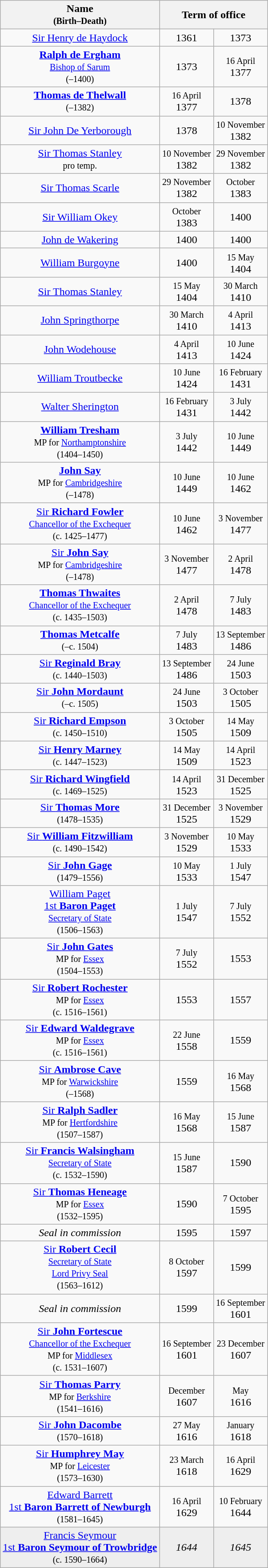<table class="wikitable"  style="text-align:center">
<tr>
<th>Name<br><small>(Birth–Death)</small></th>
<th colspan="2">Term of office</th>
</tr>
<tr>
<td><a href='#'>Sir Henry de Haydock</a></td>
<td>1361</td>
<td>1373</td>
</tr>
<tr>
<td><strong><a href='#'>Ralph de Ergham</a></strong><br><small><a href='#'>Bishop of Sarum</a><br>(–1400)</small> </td>
<td>1373</td>
<td><small>16 April</small><br>1377</td>
</tr>
<tr>
<td><strong><a href='#'>Thomas de Thelwall</a></strong><br><small>(–1382)</small></td>
<td><small>16 April</small><br>1377</td>
<td>1378</td>
</tr>
<tr>
<td><a href='#'>Sir John De Yerborough</a></td>
<td>1378</td>
<td><small>10 November</small><br>1382</td>
</tr>
<tr>
<td><a href='#'>Sir Thomas Stanley</a><br><small><abbr>pro temp.</abbr></small></td>
<td><small>10 November</small><br>1382</td>
<td><small>29 November</small><br>1382</td>
</tr>
<tr>
<td><a href='#'>Sir Thomas Scarle</a></td>
<td><small>29 November</small><br>1382</td>
<td><small>October</small><br>1383</td>
</tr>
<tr>
<td><a href='#'>Sir William Okey</a></td>
<td><small>October</small><br>1383</td>
<td>1400</td>
</tr>
<tr>
<td><a href='#'>John de Wakering</a></td>
<td>1400</td>
<td>1400</td>
</tr>
<tr>
<td><a href='#'>William Burgoyne</a></td>
<td>1400</td>
<td><small>15 May</small><br>1404</td>
</tr>
<tr>
<td><a href='#'>Sir Thomas Stanley</a></td>
<td><small>15 May</small><br>1404</td>
<td><small>30 March</small><br>1410</td>
</tr>
<tr>
<td><a href='#'>John Springthorpe</a></td>
<td><small>30 March</small><br>1410</td>
<td><small>4 April</small><br>1413</td>
</tr>
<tr>
<td><a href='#'>John Wodehouse</a></td>
<td><small>4 April</small><br>1413</td>
<td><small>10 June</small><br>1424</td>
</tr>
<tr>
<td><a href='#'>William Troutbecke</a></td>
<td><small>10 June</small><br>1424</td>
<td><small>16 February</small><br>1431</td>
</tr>
<tr>
<td><a href='#'>Walter Sherington</a></td>
<td><small>16 February</small><br>1431</td>
<td><small>3 July</small><br>1442</td>
</tr>
<tr>
<td><strong><a href='#'>William Tresham</a></strong><br><small>MP for <a href='#'>Northamptonshire</a><br>(1404–1450)</small></td>
<td><small>3 July</small><br>1442</td>
<td><small>10 June</small><br>1449</td>
</tr>
<tr>
<td><strong><a href='#'>John Say</a></strong><br><small>MP for <a href='#'>Cambridgeshire</a><br>(–1478)</small></td>
<td><small>10 June</small><br>1449</td>
<td><small>10 June</small><br>1462</td>
</tr>
<tr>
<td><a href='#'>Sir <strong>Richard Fowler</strong></a><br><small><a href='#'>Chancellor of the Exchequer</a><br>(<abbr>c.</abbr> 1425–1477)</small> </td>
<td><small>10 June</small><br>1462</td>
<td><small>3 November</small><br>1477</td>
</tr>
<tr>
<td><a href='#'>Sir <strong>John Say</strong></a><br><small>MP for <a href='#'>Cambridgeshire</a><br>(–1478)</small></td>
<td><small>3 November</small><br>1477</td>
<td><small>2 April</small><br>1478</td>
</tr>
<tr>
<td><strong><a href='#'>Thomas Thwaites</a></strong><br><small><a href='#'>Chancellor of the Exchequer</a><br>(<abbr>c.</abbr> 1435–1503)</small></td>
<td><small>2 April</small><br>1478</td>
<td><small>7 July</small><br>1483</td>
</tr>
<tr>
<td><a href='#'><strong>Thomas Metcalfe</strong></a><br><small>(–<abbr>c.</abbr> 1504)</small></td>
<td><small>7 July</small><br>1483</td>
<td><small>13 September</small><br>1486</td>
</tr>
<tr>
<td><a href='#'>Sir <strong>Reginald Bray</strong></a><br><small>(<abbr>c.</abbr> 1440–1503)</small></td>
<td><small>13 September</small><br>1486</td>
<td><small>24 June</small><br>1503</td>
</tr>
<tr>
<td><a href='#'>Sir <strong>John Mordaunt</strong></a><br><small>(–<abbr>c.</abbr> 1505)</small></td>
<td><small>24 June</small><br>1503</td>
<td><small>3 October</small><br>1505</td>
</tr>
<tr>
<td><a href='#'>Sir <strong>Richard Empson</strong></a><br><small>(<abbr>c.</abbr> 1450–1510)</small></td>
<td><small>3 October</small><br>1505</td>
<td><small>14 May</small><br>1509</td>
</tr>
<tr>
<td><a href='#'>Sir <strong>Henry Marney</strong></a><br><small>(<abbr>c.</abbr> 1447–1523)</small></td>
<td><small>14 May</small><br>1509</td>
<td><small>14 April</small><br>1523</td>
</tr>
<tr>
<td><a href='#'>Sir <strong>Richard Wingfield</strong></a><br><small>(<abbr>c.</abbr> 1469–1525)</small></td>
<td><small>14 April</small><br>1523</td>
<td><small>31 December</small><br>1525</td>
</tr>
<tr>
<td><a href='#'>Sir <strong>Thomas More</strong></a><br><small>(1478–1535)</small></td>
<td><small>31 December</small><br>1525</td>
<td><small>3 November</small><br>1529</td>
</tr>
<tr>
<td><a href='#'>Sir <strong>William Fitzwilliam</strong></a><br><small>(<abbr>c.</abbr> 1490–1542)</small></td>
<td><small>3 November</small><br>1529</td>
<td><small>10 May</small><br>1533</td>
</tr>
<tr>
<td><a href='#'>Sir <strong>John Gage</strong></a><br><small>(1479–1556)</small></td>
<td><small>10 May</small><br>1533</td>
<td><small>1 July</small><br>1547</td>
</tr>
<tr>
<td><a href='#'>William Paget<br>1st <strong>Baron Paget</strong></a><br><small><a href='#'>Secretary of State</a><br>(1506–1563)</small> </td>
<td><small>1 July</small><br>1547</td>
<td><small>7 July</small><br>1552</td>
</tr>
<tr>
<td><a href='#'>Sir <strong>John Gates</strong></a><br><small>MP for <a href='#'>Essex</a><br>(1504–1553)</small></td>
<td><small>7 July</small><br>1552</td>
<td>1553</td>
</tr>
<tr>
<td><a href='#'>Sir <strong>Robert Rochester</strong></a><br><small>MP for <a href='#'>Essex</a><br>(<abbr>c.</abbr> 1516–1561)</small></td>
<td>1553</td>
<td>1557</td>
</tr>
<tr>
<td><a href='#'>Sir <strong>Edward Waldegrave</strong></a><br><small>MP for <a href='#'>Essex</a><br>(<abbr>c.</abbr> 1516–1561)</small></td>
<td><small>22 June</small><br>1558</td>
<td>1559</td>
</tr>
<tr>
<td><a href='#'>Sir <strong>Ambrose Cave</strong></a><br><small>MP for <a href='#'>Warwickshire</a><br>(–1568)</small></td>
<td>1559</td>
<td><small>16 May</small><br>1568</td>
</tr>
<tr>
<td><a href='#'>Sir <strong>Ralph Sadler</strong></a><br><small>MP for <a href='#'>Hertfordshire</a><br>(1507–1587)</small></td>
<td><small>16 May</small><br>1568</td>
<td><small>15 June</small><br>1587</td>
</tr>
<tr>
<td><a href='#'>Sir <strong>Francis Walsingham</strong></a><br><small><a href='#'>Secretary of State</a><br>(<abbr>c.</abbr> 1532–1590)</small></td>
<td><small>15 June</small><br>1587</td>
<td>1590</td>
</tr>
<tr>
<td><a href='#'>Sir <strong>Thomas Heneage</strong></a><br><small>MP for <a href='#'>Essex</a><br>(1532–1595)</small></td>
<td>1590</td>
<td><small>7 October</small><br>1595</td>
</tr>
<tr>
<td><em>Seal in commission</em></td>
<td>1595</td>
<td>1597</td>
</tr>
<tr>
<td><a href='#'>Sir <strong>Robert Cecil</strong></a><br><small><a href='#'>Secretary of State</a><br><a href='#'>Lord Privy Seal</a><br>(1563–1612)</small> </td>
<td><small>8 October</small><br>1597</td>
<td>1599</td>
</tr>
<tr>
<td><em>Seal in commission</em></td>
<td>1599</td>
<td><small>16 September</small><br>1601</td>
</tr>
<tr>
<td><a href='#'>Sir <strong>John Fortescue</strong></a><br><small><a href='#'>Chancellor of the Exchequer</a><br>MP for <a href='#'>Middlesex</a><br>(<abbr>c.</abbr> 1531–1607)</small> </td>
<td><small>16 September</small><br>1601</td>
<td><small>23 December</small><br>1607</td>
</tr>
<tr>
<td><a href='#'>Sir <strong>Thomas Parry</strong></a><br><small>MP for <a href='#'>Berkshire</a><br>(1541–1616)</small> </td>
<td><small>December</small><br>1607</td>
<td><small>May</small><br>1616</td>
</tr>
<tr>
<td><a href='#'>Sir <strong>John Dacombe</strong></a><br><small>(1570–1618)</small></td>
<td><small>27 May</small><br>1616</td>
<td><small>January</small><br>1618</td>
</tr>
<tr>
<td><a href='#'>Sir <strong>Humphrey May</strong></a><br><small>MP for <a href='#'>Leicester</a><br>(1573–1630)</small> </td>
<td><small>23 March</small><br>1618</td>
<td><small>16 April</small><br>1629</td>
</tr>
<tr>
<td><a href='#'>Edward Barrett<br>1st <strong>Baron Barrett of Newburgh</strong></a><br><small>(1581–1645)</small></td>
<td><small>16 April</small><br>1629</td>
<td><small>10 February</small><br>1644</td>
</tr>
<tr style="background:#eee">
<td><a href='#'>Francis Seymour<br>1st <strong>Baron Seymour of Trowbridge</strong></a><br><small>(<abbr>c.</abbr> 1590–1664)</small> </td>
<td><em>1644</em></td>
<td><em>1645</em></td>
</tr>
</table>
